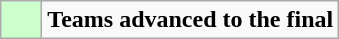<table class="wikitable" style="text-align: center;">
<tr>
<td bgcolor=#CCFFCC style="width: 20px;"></td>
<td><strong>Teams advanced to the final</strong></td>
</tr>
</table>
